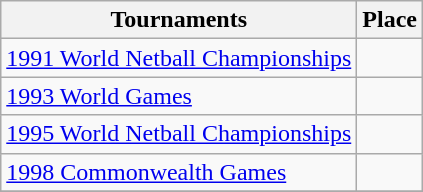<table class="wikitable collapsible">
<tr>
<th>Tournaments</th>
<th>Place</th>
</tr>
<tr>
<td><a href='#'>1991 World Netball Championships</a></td>
<td></td>
</tr>
<tr>
<td><a href='#'>1993 World Games</a></td>
<td></td>
</tr>
<tr>
<td><a href='#'>1995 World Netball Championships</a></td>
<td></td>
</tr>
<tr>
<td><a href='#'>1998 Commonwealth Games</a></td>
<td></td>
</tr>
<tr>
</tr>
</table>
